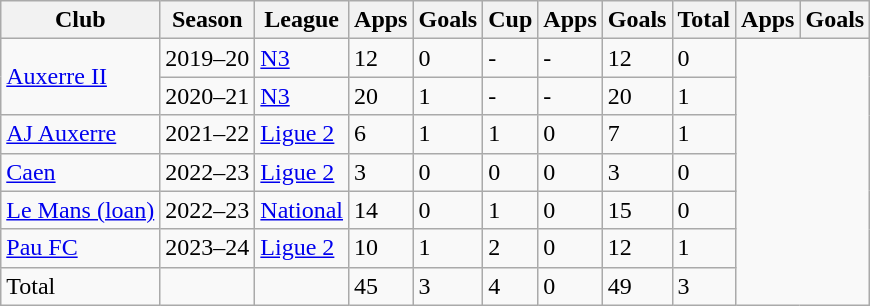<table class="wikitable">
<tr>
<th>Club</th>
<th>Season</th>
<th>League</th>
<th>Apps</th>
<th>Goals</th>
<th>Cup</th>
<th>Apps</th>
<th>Goals</th>
<th>Total</th>
<th>Apps</th>
<th>Goals</th>
</tr>
<tr>
<td rowspan=2><a href='#'>Auxerre II</a></td>
<td>2019–20</td>
<td><a href='#'>N3</a></td>
<td>12</td>
<td>0</td>
<td>-</td>
<td>-</td>
<td>12</td>
<td>0</td>
</tr>
<tr>
<td>2020–21</td>
<td><a href='#'>N3</a></td>
<td>20</td>
<td>1</td>
<td>-</td>
<td>-</td>
<td>20</td>
<td>1</td>
</tr>
<tr>
<td><a href='#'>AJ Auxerre</a></td>
<td>2021–22</td>
<td><a href='#'>Ligue 2</a></td>
<td>6</td>
<td>1</td>
<td>1</td>
<td>0</td>
<td>7</td>
<td>1</td>
</tr>
<tr>
<td><a href='#'>Caen</a></td>
<td>2022–23</td>
<td><a href='#'>Ligue 2</a></td>
<td>3</td>
<td>0</td>
<td>0</td>
<td>0</td>
<td>3</td>
<td>0</td>
</tr>
<tr>
<td><a href='#'>Le Mans (loan)</a></td>
<td>2022–23</td>
<td><a href='#'>National</a></td>
<td>14</td>
<td>0</td>
<td>1</td>
<td>0</td>
<td>15</td>
<td>0</td>
</tr>
<tr>
<td><a href='#'>Pau FC</a></td>
<td>2023–24</td>
<td><a href='#'>Ligue 2</a></td>
<td>10</td>
<td>1</td>
<td>2</td>
<td>0</td>
<td>12</td>
<td>1</td>
</tr>
<tr>
<td>Total</td>
<td></td>
<td></td>
<td>45</td>
<td>3</td>
<td>4</td>
<td>0</td>
<td>49</td>
<td>3</td>
</tr>
</table>
